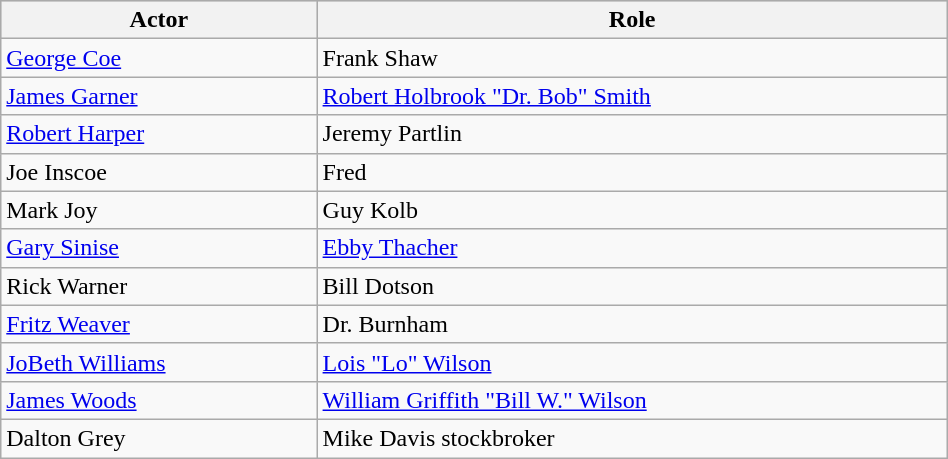<table class="wikitable" width="50%">
<tr bgcolor="#CCCCCC">
<th>Actor</th>
<th>Role</th>
</tr>
<tr>
<td><a href='#'>George Coe</a></td>
<td>Frank Shaw</td>
</tr>
<tr>
<td><a href='#'>James Garner</a></td>
<td><a href='#'>Robert Holbrook "Dr. Bob" Smith</a></td>
</tr>
<tr>
<td><a href='#'>Robert Harper</a></td>
<td>Jeremy Partlin</td>
</tr>
<tr>
<td>Joe Inscoe</td>
<td>Fred</td>
</tr>
<tr>
<td>Mark Joy</td>
<td>Guy Kolb</td>
</tr>
<tr>
<td><a href='#'>Gary Sinise</a></td>
<td><a href='#'>Ebby Thacher</a></td>
</tr>
<tr>
<td>Rick Warner</td>
<td>Bill Dotson</td>
</tr>
<tr>
<td><a href='#'>Fritz Weaver</a></td>
<td>Dr. Burnham</td>
</tr>
<tr>
<td><a href='#'>JoBeth Williams</a></td>
<td><a href='#'>Lois "Lo" Wilson</a></td>
</tr>
<tr>
<td><a href='#'>James Woods</a></td>
<td><a href='#'>William Griffith "Bill W." Wilson</a></td>
</tr>
<tr>
<td>Dalton Grey</td>
<td>Mike Davis stockbroker</td>
</tr>
</table>
